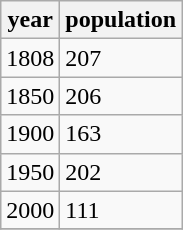<table class="wikitable">
<tr>
<th>year</th>
<th>population</th>
</tr>
<tr>
<td>1808</td>
<td>207</td>
</tr>
<tr>
<td>1850</td>
<td>206</td>
</tr>
<tr>
<td>1900</td>
<td>163</td>
</tr>
<tr>
<td>1950</td>
<td>202</td>
</tr>
<tr>
<td>2000</td>
<td>111</td>
</tr>
<tr>
</tr>
</table>
